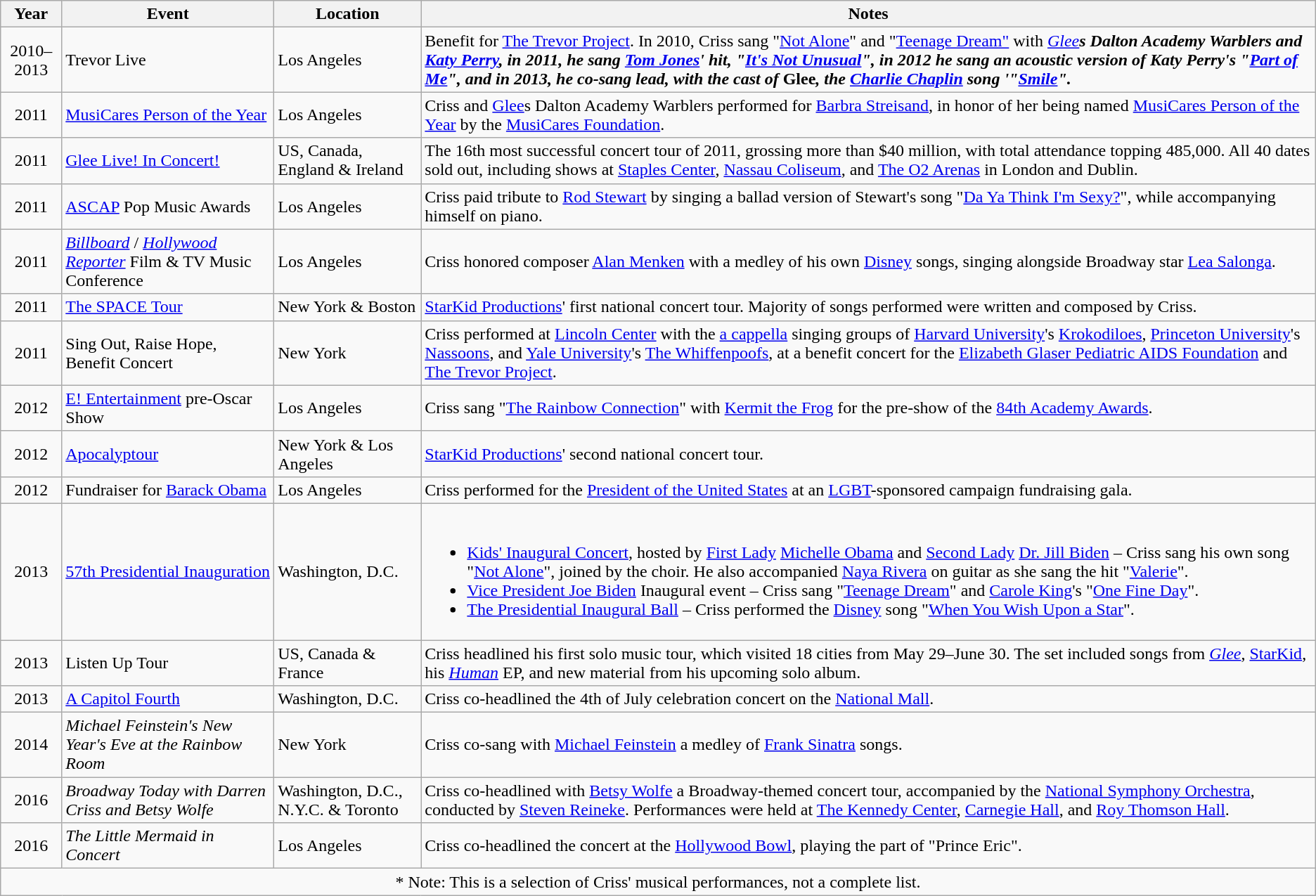<table class="wikitable">
<tr>
<th scope="col">Year</th>
<th scope="col">Event</th>
<th scope="col">Location</th>
<th scope="col" class="unsortable">Notes</th>
</tr>
<tr>
<td style="text-align:center;">2010–2013</td>
<td>Trevor Live</td>
<td>Los Angeles</td>
<td>Benefit for <a href='#'>The Trevor Project</a>. In 2010, Criss sang "<a href='#'>Not Alone</a>" and "<a href='#'>Teenage Dream"</a> with <em><a href='#'>Glee</a><strong>s Dalton Academy Warblers and <a href='#'>Katy Perry</a>, in 2011, he sang <a href='#'>Tom Jones</a>' hit, "<a href='#'>It's Not Unusual</a>", in 2012 he sang an acoustic version of Katy Perry's "<a href='#'>Part of Me</a>", and in 2013, he co-sang lead, with the cast of </em>Glee<em>, the <a href='#'>Charlie Chaplin</a> song '"<a href='#'>Smile</a>".</td>
</tr>
<tr>
<td style="text-align:center;">2011</td>
<td><a href='#'>MusiCares Person of the Year</a></td>
<td>Los Angeles</td>
<td>Criss and </em><a href='#'>Glee</a></strong>s Dalton Academy Warblers performed for <a href='#'>Barbra Streisand</a>, in honor of her being named <a href='#'>MusiCares Person of the Year</a> by the <a href='#'>MusiCares Foundation</a>.</td>
</tr>
<tr>
<td style="text-align:center;">2011</td>
<td><a href='#'>Glee Live! In Concert!</a></td>
<td>US, Canada, England & Ireland</td>
<td>The 16th most successful concert tour of 2011, grossing more than $40 million, with total attendance topping 485,000. All 40 dates sold out, including shows at <a href='#'>Staples Center</a>, <a href='#'>Nassau Coliseum</a>, and <a href='#'>The O2 Arenas</a> in London and Dublin.</td>
</tr>
<tr>
<td style="text-align:center;">2011</td>
<td><a href='#'>ASCAP</a> Pop Music Awards</td>
<td>Los Angeles</td>
<td>Criss paid tribute to <a href='#'>Rod Stewart</a> by singing a ballad version of Stewart's song "<a href='#'>Da Ya Think I'm Sexy?</a>", while accompanying himself on piano.</td>
</tr>
<tr>
<td style="text-align:center;">2011</td>
<td><em><a href='#'>Billboard</a></em> / <em><a href='#'>Hollywood Reporter</a></em> Film & TV Music Conference</td>
<td>Los Angeles</td>
<td>Criss honored composer <a href='#'>Alan Menken</a> with a medley of his own <a href='#'>Disney</a> songs, singing alongside Broadway star <a href='#'>Lea Salonga</a>.</td>
</tr>
<tr>
<td style="text-align:center;">2011</td>
<td><a href='#'>The SPACE Tour</a></td>
<td>New York & Boston</td>
<td><a href='#'>StarKid Productions</a>' first national concert tour. Majority of songs performed were written and composed by Criss.</td>
</tr>
<tr>
<td style="text-align:center;">2011</td>
<td>Sing Out, Raise Hope, Benefit Concert</td>
<td>New York</td>
<td>Criss performed at <a href='#'>Lincoln Center</a> with the <a href='#'>a cappella</a> singing groups of <a href='#'>Harvard University</a>'s <a href='#'>Krokodiloes</a>, <a href='#'>Princeton University</a>'s <a href='#'>Nassoons</a>, and <a href='#'>Yale University</a>'s <a href='#'>The Whiffenpoofs</a>, at a benefit concert for the <a href='#'>Elizabeth Glaser Pediatric AIDS Foundation</a> and <a href='#'>The Trevor Project</a>.</td>
</tr>
<tr>
<td style="text-align:center;">2012</td>
<td><a href='#'>E! Entertainment</a> pre-Oscar Show</td>
<td>Los Angeles</td>
<td>Criss sang "<a href='#'>The Rainbow Connection</a>" with <a href='#'>Kermit the Frog</a> for the pre-show of the <a href='#'>84th Academy Awards</a>.</td>
</tr>
<tr>
<td style="text-align:center;">2012</td>
<td><a href='#'>Apocalyptour</a></td>
<td>New York & Los Angeles</td>
<td><a href='#'>StarKid Productions</a>' second national concert tour.</td>
</tr>
<tr>
<td style="text-align:center;">2012</td>
<td>Fundraiser for <a href='#'>Barack Obama</a></td>
<td>Los Angeles</td>
<td>Criss performed for the <a href='#'>President of the United States</a> at an <a href='#'>LGBT</a>-sponsored campaign fundraising gala.</td>
</tr>
<tr>
<td style="text-align:center;">2013</td>
<td><a href='#'>57th Presidential Inauguration</a></td>
<td>Washington, D.C.</td>
<td><br><ul><li><a href='#'>Kids' Inaugural Concert</a>, hosted by <a href='#'>First Lady</a> <a href='#'>Michelle Obama</a> and <a href='#'>Second Lady</a> <a href='#'>Dr. Jill Biden</a> – Criss sang his own song "<a href='#'>Not Alone</a>", joined by the   choir. He also accompanied <a href='#'>Naya Rivera</a> on guitar as she sang the hit "<a href='#'>Valerie</a>".</li><li><a href='#'>Vice President Joe Biden</a> Inaugural event – Criss sang "<a href='#'>Teenage Dream</a>" and <a href='#'>Carole King</a>'s "<a href='#'>One Fine Day</a>".</li><li><a href='#'>The Presidential Inaugural Ball</a> – Criss performed the <a href='#'>Disney</a> song "<a href='#'>When You Wish Upon a Star</a>".</li></ul></td>
</tr>
<tr>
<td style="text-align:center;">2013</td>
<td>Listen Up Tour</td>
<td>US, Canada & France</td>
<td>Criss headlined his first solo music tour, which visited 18 cities from May 29–June 30. The set included songs from <em><a href='#'>Glee</a></em>, <a href='#'>StarKid</a>, his <em><a href='#'>Human</a></em> EP, and new material from his upcoming solo album.</td>
</tr>
<tr>
<td style="text-align:center;">2013</td>
<td><a href='#'>A Capitol Fourth</a></td>
<td>Washington, D.C.</td>
<td>Criss co-headlined the 4th of July celebration concert on the <a href='#'>National Mall</a>.</td>
</tr>
<tr>
<td style="text-align:center;">2014</td>
<td><em>Michael Feinstein's New Year's Eve at the Rainbow Room</em></td>
<td>New York</td>
<td>Criss co-sang with <a href='#'>Michael Feinstein</a> a medley of <a href='#'>Frank Sinatra</a> songs.</td>
</tr>
<tr>
<td style="text-align:center;">2016</td>
<td><em>Broadway Today with Darren Criss and Betsy Wolfe</em></td>
<td>Washington, D.C., N.Y.C. & Toronto</td>
<td>Criss co-headlined with <a href='#'>Betsy Wolfe</a> a Broadway-themed concert tour, accompanied by the <a href='#'>National Symphony Orchestra</a>, conducted by <a href='#'>Steven Reineke</a>. Performances were held at <a href='#'>The Kennedy Center</a>, <a href='#'>Carnegie Hall</a>, and <a href='#'>Roy Thomson Hall</a>.</td>
</tr>
<tr>
<td style="text-align:center;">2016</td>
<td><em> The Little Mermaid in Concert</em></td>
<td>Los Angeles</td>
<td>Criss co-headlined the concert at the <a href='#'>Hollywood Bowl</a>, playing the part of "Prince Eric".</td>
</tr>
<tr>
<td colspan="4" style="text-align:center;">* Note: This is a selection of Criss' musical performances, not a complete list.</td>
</tr>
</table>
